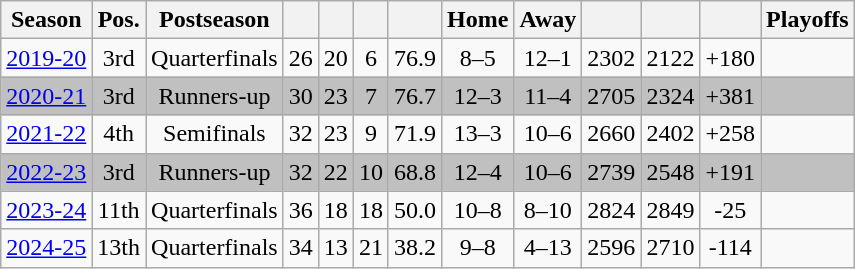<table class="wikitable" style="font-size:100%; text-align:center">
<tr>
<th>Season</th>
<th>Pos.</th>
<th>Postseason</th>
<th></th>
<th></th>
<th></th>
<th></th>
<th>Home</th>
<th>Away</th>
<th></th>
<th></th>
<th></th>
<th>Playoffs</th>
</tr>
<tr>
<td><a href='#'>2019-20</a></td>
<td>3rd</td>
<td>Quarterfinals</td>
<td>26</td>
<td>20</td>
<td>6</td>
<td>76.9</td>
<td>8–5</td>
<td>12–1</td>
<td>2302</td>
<td>2122</td>
<td>+180</td>
<td></td>
</tr>
<tr bgcolor="silver">
<td><a href='#'>2020-21</a></td>
<td>3rd</td>
<td>Runners-up</td>
<td>30</td>
<td>23</td>
<td>7</td>
<td>76.7</td>
<td>12–3</td>
<td>11–4</td>
<td>2705</td>
<td>2324</td>
<td>+381</td>
<td></td>
</tr>
<tr>
<td><a href='#'>2021-22</a></td>
<td>4th</td>
<td>Semifinals</td>
<td>32</td>
<td>23</td>
<td>9</td>
<td>71.9</td>
<td>13–3</td>
<td>10–6</td>
<td>2660</td>
<td>2402</td>
<td>+258</td>
<td></td>
</tr>
<tr bgcolor="silver">
<td><a href='#'>2022-23</a></td>
<td>3rd</td>
<td>Runners-up</td>
<td>32</td>
<td>22</td>
<td>10</td>
<td>68.8</td>
<td>12–4</td>
<td>10–6</td>
<td>2739</td>
<td>2548</td>
<td>+191</td>
<td></td>
</tr>
<tr>
<td><a href='#'>2023-24</a></td>
<td>11th</td>
<td>Quarterfinals</td>
<td>36</td>
<td>18</td>
<td>18</td>
<td>50.0</td>
<td>10–8</td>
<td>8–10</td>
<td>2824</td>
<td>2849</td>
<td>-25</td>
<td></td>
</tr>
<tr>
<td><a href='#'>2024-25</a></td>
<td>13th</td>
<td>Quarterfinals</td>
<td>34</td>
<td>13</td>
<td>21</td>
<td>38.2</td>
<td>9–8</td>
<td>4–13</td>
<td>2596</td>
<td>2710</td>
<td>-114</td>
<td></td>
</tr>
</table>
